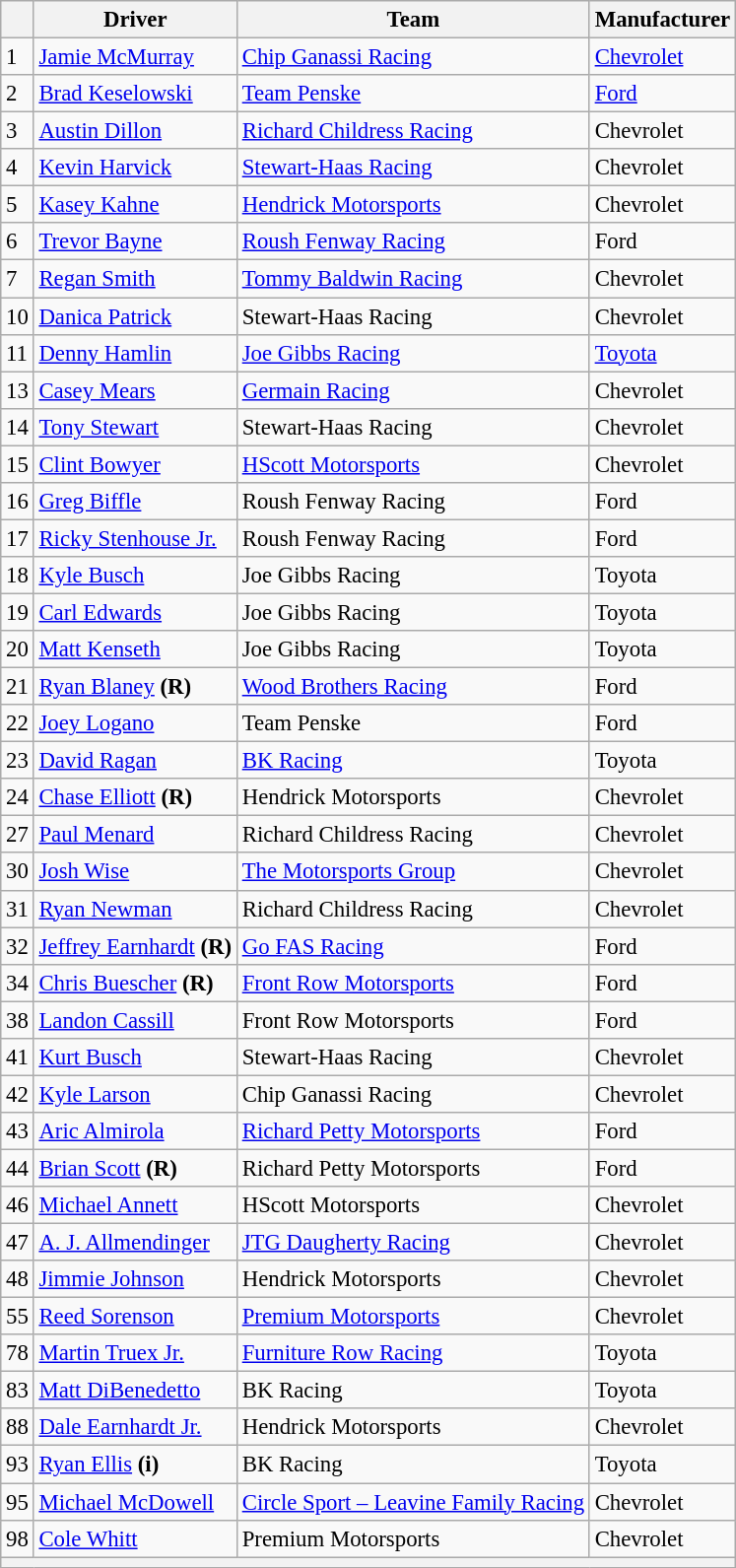<table class="wikitable" style="font-size:95%">
<tr>
<th></th>
<th>Driver</th>
<th>Team</th>
<th>Manufacturer</th>
</tr>
<tr>
<td>1</td>
<td><a href='#'>Jamie McMurray</a></td>
<td><a href='#'>Chip Ganassi Racing</a></td>
<td><a href='#'>Chevrolet</a></td>
</tr>
<tr>
<td>2</td>
<td><a href='#'>Brad Keselowski</a></td>
<td><a href='#'>Team Penske</a></td>
<td><a href='#'>Ford</a></td>
</tr>
<tr>
<td>3</td>
<td><a href='#'>Austin Dillon</a></td>
<td><a href='#'>Richard Childress Racing</a></td>
<td>Chevrolet</td>
</tr>
<tr>
<td>4</td>
<td><a href='#'>Kevin Harvick</a></td>
<td><a href='#'>Stewart-Haas Racing</a></td>
<td>Chevrolet</td>
</tr>
<tr>
<td>5</td>
<td><a href='#'>Kasey Kahne</a></td>
<td><a href='#'>Hendrick Motorsports</a></td>
<td>Chevrolet</td>
</tr>
<tr>
<td>6</td>
<td><a href='#'>Trevor Bayne</a></td>
<td><a href='#'>Roush Fenway Racing</a></td>
<td>Ford</td>
</tr>
<tr>
<td>7</td>
<td><a href='#'>Regan Smith</a></td>
<td><a href='#'>Tommy Baldwin Racing</a></td>
<td>Chevrolet</td>
</tr>
<tr>
<td>10</td>
<td><a href='#'>Danica Patrick</a></td>
<td>Stewart-Haas Racing</td>
<td>Chevrolet</td>
</tr>
<tr>
<td>11</td>
<td><a href='#'>Denny Hamlin</a></td>
<td><a href='#'>Joe Gibbs Racing</a></td>
<td><a href='#'>Toyota</a></td>
</tr>
<tr>
<td>13</td>
<td><a href='#'>Casey Mears</a></td>
<td><a href='#'>Germain Racing</a></td>
<td>Chevrolet</td>
</tr>
<tr>
<td>14</td>
<td><a href='#'>Tony Stewart</a></td>
<td>Stewart-Haas Racing</td>
<td>Chevrolet</td>
</tr>
<tr>
<td>15</td>
<td><a href='#'>Clint Bowyer</a></td>
<td><a href='#'>HScott Motorsports</a></td>
<td>Chevrolet</td>
</tr>
<tr>
<td>16</td>
<td><a href='#'>Greg Biffle</a></td>
<td>Roush Fenway Racing</td>
<td>Ford</td>
</tr>
<tr>
<td>17</td>
<td><a href='#'>Ricky Stenhouse Jr.</a></td>
<td>Roush Fenway Racing</td>
<td>Ford</td>
</tr>
<tr>
<td>18</td>
<td><a href='#'>Kyle Busch</a></td>
<td>Joe Gibbs Racing</td>
<td>Toyota</td>
</tr>
<tr>
<td>19</td>
<td><a href='#'>Carl Edwards</a></td>
<td>Joe Gibbs Racing</td>
<td>Toyota</td>
</tr>
<tr>
<td>20</td>
<td><a href='#'>Matt Kenseth</a></td>
<td>Joe Gibbs Racing</td>
<td>Toyota</td>
</tr>
<tr>
<td>21</td>
<td><a href='#'>Ryan Blaney</a> <strong>(R)</strong></td>
<td><a href='#'>Wood Brothers Racing</a></td>
<td>Ford</td>
</tr>
<tr>
<td>22</td>
<td><a href='#'>Joey Logano</a></td>
<td>Team Penske</td>
<td>Ford</td>
</tr>
<tr>
<td>23</td>
<td><a href='#'>David Ragan</a></td>
<td><a href='#'>BK Racing</a></td>
<td>Toyota</td>
</tr>
<tr>
<td>24</td>
<td><a href='#'>Chase Elliott</a> <strong>(R)</strong></td>
<td>Hendrick Motorsports</td>
<td>Chevrolet</td>
</tr>
<tr>
<td>27</td>
<td><a href='#'>Paul Menard</a></td>
<td>Richard Childress Racing</td>
<td>Chevrolet</td>
</tr>
<tr>
<td>30</td>
<td><a href='#'>Josh Wise</a></td>
<td><a href='#'>The Motorsports Group</a></td>
<td>Chevrolet</td>
</tr>
<tr>
<td>31</td>
<td><a href='#'>Ryan Newman</a></td>
<td>Richard Childress Racing</td>
<td>Chevrolet</td>
</tr>
<tr>
<td>32</td>
<td><a href='#'>Jeffrey Earnhardt</a> <strong>(R)</strong></td>
<td><a href='#'>Go FAS Racing</a></td>
<td>Ford</td>
</tr>
<tr>
<td>34</td>
<td><a href='#'>Chris Buescher</a> <strong>(R)</strong></td>
<td><a href='#'>Front Row Motorsports</a></td>
<td>Ford</td>
</tr>
<tr>
<td>38</td>
<td><a href='#'>Landon Cassill</a></td>
<td>Front Row Motorsports</td>
<td>Ford</td>
</tr>
<tr>
<td>41</td>
<td><a href='#'>Kurt Busch</a></td>
<td>Stewart-Haas Racing</td>
<td>Chevrolet</td>
</tr>
<tr>
<td>42</td>
<td><a href='#'>Kyle Larson</a></td>
<td>Chip Ganassi Racing</td>
<td>Chevrolet</td>
</tr>
<tr>
<td>43</td>
<td><a href='#'>Aric Almirola</a></td>
<td><a href='#'>Richard Petty Motorsports</a></td>
<td>Ford</td>
</tr>
<tr>
<td>44</td>
<td><a href='#'>Brian Scott</a> <strong>(R)</strong></td>
<td>Richard Petty Motorsports</td>
<td>Ford</td>
</tr>
<tr>
<td>46</td>
<td><a href='#'>Michael Annett</a></td>
<td>HScott Motorsports</td>
<td>Chevrolet</td>
</tr>
<tr>
<td>47</td>
<td><a href='#'>A. J. Allmendinger</a></td>
<td><a href='#'>JTG Daugherty Racing</a></td>
<td>Chevrolet</td>
</tr>
<tr>
<td>48</td>
<td><a href='#'>Jimmie Johnson</a></td>
<td>Hendrick Motorsports</td>
<td>Chevrolet</td>
</tr>
<tr>
<td>55</td>
<td><a href='#'>Reed Sorenson</a></td>
<td><a href='#'>Premium Motorsports</a></td>
<td>Chevrolet</td>
</tr>
<tr>
<td>78</td>
<td><a href='#'>Martin Truex Jr.</a></td>
<td><a href='#'>Furniture Row Racing</a></td>
<td>Toyota</td>
</tr>
<tr>
<td>83</td>
<td><a href='#'>Matt DiBenedetto</a></td>
<td>BK Racing</td>
<td>Toyota</td>
</tr>
<tr>
<td>88</td>
<td><a href='#'>Dale Earnhardt Jr.</a></td>
<td>Hendrick Motorsports</td>
<td>Chevrolet</td>
</tr>
<tr>
<td>93</td>
<td><a href='#'>Ryan Ellis</a> <strong>(i)</strong></td>
<td>BK Racing</td>
<td>Toyota</td>
</tr>
<tr>
<td>95</td>
<td><a href='#'>Michael McDowell</a></td>
<td><a href='#'>Circle Sport – Leavine Family Racing</a></td>
<td>Chevrolet</td>
</tr>
<tr>
<td>98</td>
<td><a href='#'>Cole Whitt</a></td>
<td>Premium Motorsports</td>
<td>Chevrolet</td>
</tr>
<tr>
<th colspan="4"></th>
</tr>
</table>
